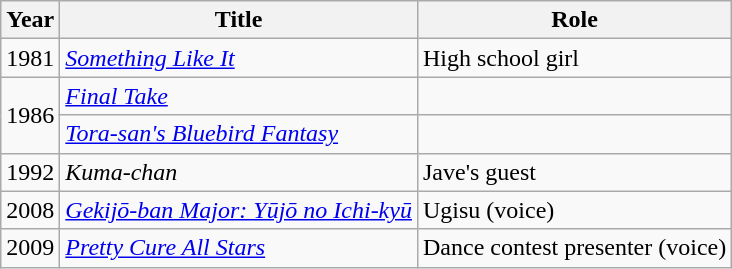<table class="wikitable">
<tr>
<th>Year</th>
<th>Title</th>
<th>Role</th>
</tr>
<tr>
<td>1981</td>
<td><em><a href='#'>Something Like It</a></em></td>
<td>High school girl</td>
</tr>
<tr>
<td rowspan="2">1986</td>
<td><em><a href='#'>Final Take</a></em></td>
<td></td>
</tr>
<tr>
<td><em><a href='#'>Tora-san's Bluebird Fantasy</a></em></td>
<td></td>
</tr>
<tr>
<td>1992</td>
<td><em>Kuma-chan</em></td>
<td>Jave's guest</td>
</tr>
<tr>
<td>2008</td>
<td><em><a href='#'>Gekijō-ban Major: Yūjō no Ichi-kyū</a></em></td>
<td>Ugisu (voice)</td>
</tr>
<tr>
<td>2009</td>
<td><em><a href='#'>Pretty Cure All Stars</a></em></td>
<td>Dance contest presenter (voice)</td>
</tr>
</table>
